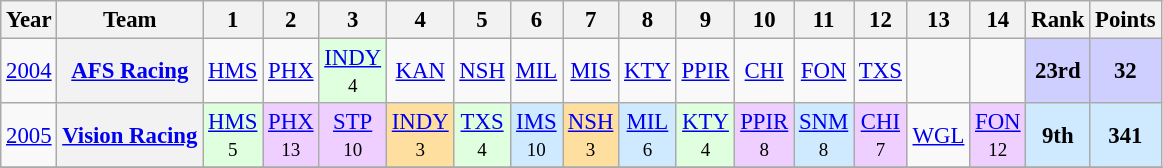<table class="wikitable" style="text-align:center; font-size:95%">
<tr>
<th>Year</th>
<th>Team</th>
<th>1</th>
<th>2</th>
<th>3</th>
<th>4</th>
<th>5</th>
<th>6</th>
<th>7</th>
<th>8</th>
<th>9</th>
<th>10</th>
<th>11</th>
<th>12</th>
<th>13</th>
<th>14</th>
<th>Rank</th>
<th>Points</th>
</tr>
<tr>
<td><a href='#'>2004</a></td>
<th><a href='#'>AFS Racing</a></th>
<td><a href='#'>HMS</a></td>
<td><a href='#'>PHX</a></td>
<td style="background:#DFFFDF;"><a href='#'>INDY</a><br><small>4</small></td>
<td><a href='#'>KAN</a></td>
<td><a href='#'>NSH</a></td>
<td><a href='#'>MIL</a></td>
<td><a href='#'>MIS</a></td>
<td><a href='#'>KTY</a></td>
<td><a href='#'>PPIR</a></td>
<td><a href='#'>CHI</a></td>
<td><a href='#'>FON</a></td>
<td><a href='#'>TXS</a></td>
<td></td>
<td></td>
<td style="background:#CFCFFF;"><strong>23rd</strong></td>
<td style="background:#CFCFFF;"><strong>32</strong></td>
</tr>
<tr>
<td><a href='#'>2005</a></td>
<th><a href='#'>Vision Racing</a></th>
<td style="background:#DFFFDF;"><a href='#'>HMS</a><br><small>5</small></td>
<td style="background:#EFCFFF;"><a href='#'>PHX</a><br><small>13</small></td>
<td style="background:#EFCFFF;"><a href='#'>STP</a><br><small>10</small></td>
<td style="background:#FFDF9F;"><a href='#'>INDY</a><br><small>3</small></td>
<td style="background:#DFFFDF;"><a href='#'>TXS</a><br><small>4</small></td>
<td style="background:#CFEAFF;"><a href='#'>IMS</a><br><small>10</small></td>
<td style="background:#FFDF9F;"><a href='#'>NSH</a><br><small>3</small></td>
<td style="background:#CFEAFF;"><a href='#'>MIL</a><br><small>6</small></td>
<td style="background:#DFFFDF;"><a href='#'>KTY</a><br><small>4</small></td>
<td style="background:#EFCFFF;"><a href='#'>PPIR</a><br><small>8</small></td>
<td style="background:#CFEAFF;"><a href='#'>SNM</a><br><small>8</small></td>
<td style="background:#EFCFFF;"><a href='#'>CHI</a><br><small>7</small></td>
<td><a href='#'>WGL</a></td>
<td style="background:#EFCFFF;"><a href='#'>FON</a><br><small>12</small></td>
<td style="background:#CFEAFF;"><strong>9th</strong></td>
<td style="background:#CFEAFF;"><strong>341</strong></td>
</tr>
<tr>
</tr>
</table>
